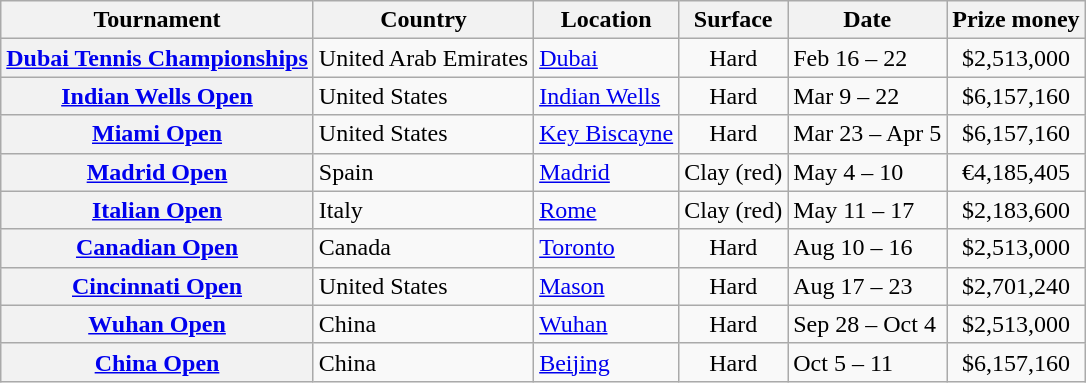<table class="wikitable plainrowheaders nowrap">
<tr>
<th scope="col">Tournament</th>
<th scope="col">Country</th>
<th scope="col">Location</th>
<th scope="col">Surface</th>
<th scope="col">Date</th>
<th scope="col">Prize money</th>
</tr>
<tr>
<th scope="row"><a href='#'>Dubai Tennis Championships</a></th>
<td>United Arab Emirates</td>
<td><a href='#'>Dubai</a></td>
<td align="center">Hard</td>
<td>Feb 16 – 22</td>
<td align="center">$2,513,000</td>
</tr>
<tr>
<th scope="row"><a href='#'>Indian Wells Open</a></th>
<td>United States</td>
<td><a href='#'>Indian Wells</a></td>
<td align="center">Hard</td>
<td>Mar 9 – 22</td>
<td align="center">$6,157,160</td>
</tr>
<tr>
<th scope="row"><a href='#'>Miami Open</a></th>
<td>United States</td>
<td><a href='#'>Key Biscayne</a></td>
<td align="center">Hard</td>
<td>Mar 23 – Apr 5</td>
<td align="center">$6,157,160</td>
</tr>
<tr>
<th scope="row"><a href='#'>Madrid Open</a></th>
<td>Spain</td>
<td><a href='#'>Madrid</a></td>
<td align="center">Clay (red)</td>
<td>May 4 – 10</td>
<td align="center">€4,185,405</td>
</tr>
<tr>
<th scope="row"><a href='#'>Italian Open</a></th>
<td>Italy</td>
<td><a href='#'>Rome</a></td>
<td align="center">Clay (red)</td>
<td>May 11 – 17</td>
<td align="center">$2,183,600</td>
</tr>
<tr>
<th scope="row"><a href='#'>Canadian Open</a></th>
<td>Canada</td>
<td><a href='#'>Toronto</a></td>
<td align="center">Hard</td>
<td>Aug 10 – 16</td>
<td align="center">$2,513,000</td>
</tr>
<tr>
<th scope="row"><a href='#'>Cincinnati Open</a></th>
<td>United States</td>
<td><a href='#'>Mason</a></td>
<td align="center">Hard</td>
<td>Aug 17 – 23</td>
<td align="center">$2,701,240</td>
</tr>
<tr>
<th scope="row"><a href='#'>Wuhan Open</a></th>
<td>China</td>
<td><a href='#'>Wuhan</a></td>
<td align="center">Hard</td>
<td>Sep 28 – Oct 4</td>
<td align="center">$2,513,000</td>
</tr>
<tr>
<th scope="row"><a href='#'>China Open</a></th>
<td>China</td>
<td><a href='#'>Beijing</a></td>
<td align="center">Hard</td>
<td>Oct 5 – 11</td>
<td align="center">$6,157,160</td>
</tr>
</table>
